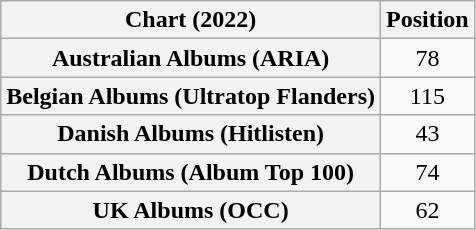<table class="wikitable sortable plainrowheaders" style="text-align:center">
<tr>
<th scope="col">Chart (2022)</th>
<th scope="col">Position</th>
</tr>
<tr>
<th scope="row">Australian Albums (ARIA)</th>
<td>78</td>
</tr>
<tr>
<th scope="row">Belgian Albums (Ultratop Flanders)</th>
<td>115</td>
</tr>
<tr>
<th scope="row">Danish Albums (Hitlisten)</th>
<td>43</td>
</tr>
<tr>
<th scope="row">Dutch Albums (Album Top 100)</th>
<td>74</td>
</tr>
<tr>
<th scope="row">UK Albums (OCC)</th>
<td>62</td>
</tr>
</table>
